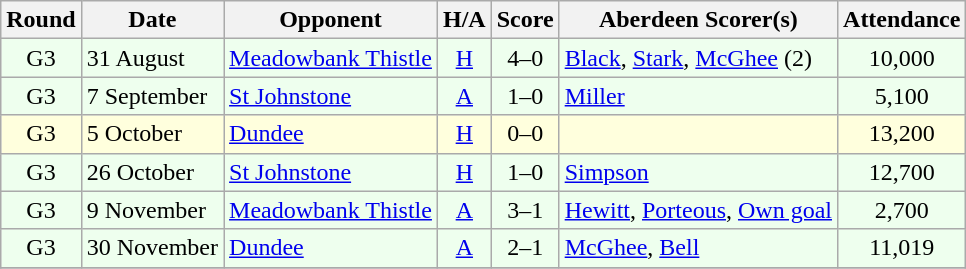<table class="wikitable" style="text-align:center">
<tr>
<th>Round</th>
<th>Date</th>
<th>Opponent</th>
<th>H/A</th>
<th>Score</th>
<th>Aberdeen Scorer(s)</th>
<th>Attendance</th>
</tr>
<tr bgcolor=#EEFFEE>
<td>G3</td>
<td align=left>31 August</td>
<td align=left><a href='#'>Meadowbank Thistle</a></td>
<td><a href='#'>H</a></td>
<td>4–0</td>
<td align=left><a href='#'>Black</a>, <a href='#'>Stark</a>, <a href='#'>McGhee</a> (2)</td>
<td>10,000</td>
</tr>
<tr bgcolor=#EEFFEE>
<td>G3</td>
<td align=left>7 September</td>
<td align=left><a href='#'>St Johnstone</a></td>
<td><a href='#'>A</a></td>
<td>1–0</td>
<td align=left><a href='#'>Miller</a></td>
<td>5,100</td>
</tr>
<tr bgcolor=#FFFFDD>
<td>G3</td>
<td align=left>5 October</td>
<td align=left><a href='#'>Dundee</a></td>
<td><a href='#'>H</a></td>
<td>0–0</td>
<td align=left></td>
<td>13,200</td>
</tr>
<tr bgcolor=#EEFFEE>
<td>G3</td>
<td align=left>26 October</td>
<td align=left><a href='#'>St Johnstone</a></td>
<td><a href='#'>H</a></td>
<td>1–0</td>
<td align=left><a href='#'>Simpson</a></td>
<td>12,700</td>
</tr>
<tr bgcolor=#EEFFEE>
<td>G3</td>
<td align=left>9 November</td>
<td align=left><a href='#'>Meadowbank Thistle</a></td>
<td><a href='#'>A</a></td>
<td>3–1</td>
<td align=left><a href='#'>Hewitt</a>, <a href='#'>Porteous</a>, <a href='#'>Own goal</a></td>
<td>2,700</td>
</tr>
<tr bgcolor=#EEFFEE>
<td>G3</td>
<td align=left>30 November</td>
<td align=left><a href='#'>Dundee</a></td>
<td><a href='#'>A</a></td>
<td>2–1</td>
<td align=left><a href='#'>McGhee</a>, <a href='#'>Bell</a></td>
<td>11,019</td>
</tr>
<tr>
</tr>
</table>
